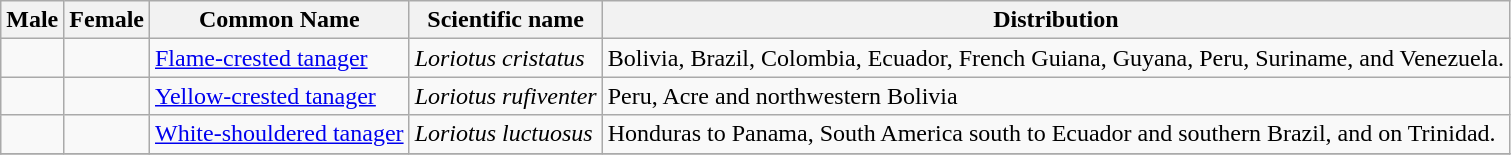<table class="wikitable">
<tr>
<th>Male</th>
<th>Female</th>
<th>Common Name</th>
<th>Scientific name</th>
<th>Distribution</th>
</tr>
<tr>
<td></td>
<td></td>
<td><a href='#'>Flame-crested tanager</a></td>
<td><em>Loriotus cristatus</em></td>
<td>Bolivia, Brazil, Colombia, Ecuador, French Guiana, Guyana, Peru, Suriname, and Venezuela.</td>
</tr>
<tr>
<td></td>
<td></td>
<td><a href='#'>Yellow-crested tanager</a></td>
<td><em>Loriotus rufiventer</em></td>
<td>Peru, Acre and northwestern Bolivia</td>
</tr>
<tr>
<td></td>
<td></td>
<td><a href='#'>White-shouldered tanager</a></td>
<td><em>Loriotus luctuosus</em></td>
<td>Honduras to Panama, South America south to Ecuador and southern Brazil, and on Trinidad.</td>
</tr>
<tr>
</tr>
</table>
